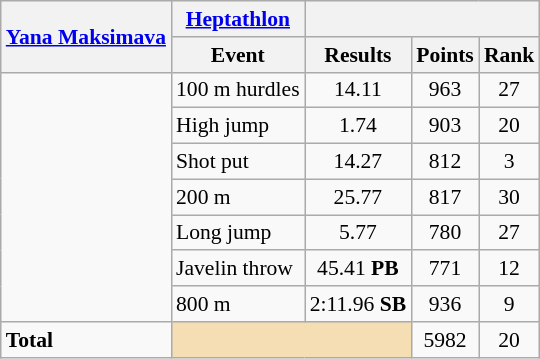<table class=wikitable style="font-size:90%;">
<tr>
<th rowspan="2"><a href='#'>Yana Maksimava</a></th>
<th><a href='#'>Heptathlon</a></th>
<th colspan="3"></th>
</tr>
<tr>
<th>Event</th>
<th>Results</th>
<th>Points</th>
<th>Rank</th>
</tr>
<tr style="border-top: single;">
<td rowspan="7"></td>
<td>100 m hurdles</td>
<td align=center>14.11</td>
<td align=center>963</td>
<td align=center>27</td>
</tr>
<tr>
<td>High jump</td>
<td align=center>1.74</td>
<td align=center>903</td>
<td align=center>20</td>
</tr>
<tr>
<td>Shot put</td>
<td align=center>14.27</td>
<td align=center>812</td>
<td align=center>3</td>
</tr>
<tr>
<td>200 m</td>
<td align=center>25.77</td>
<td align=center>817</td>
<td align=center>30</td>
</tr>
<tr>
<td>Long jump</td>
<td align=center>5.77</td>
<td align=center>780</td>
<td align=center>27</td>
</tr>
<tr>
<td>Javelin throw</td>
<td align=center>45.41 <strong>PB</strong></td>
<td align=center>771</td>
<td align=center>12</td>
</tr>
<tr>
<td>800 m</td>
<td align=center>2:11.96 <strong>SB</strong></td>
<td align=center>936</td>
<td align=center>9</td>
</tr>
<tr style="border-top: single;">
<td><strong>Total</strong></td>
<td colspan="2" style="background:wheat;"></td>
<td align=center>5982</td>
<td align=center>20</td>
</tr>
</table>
